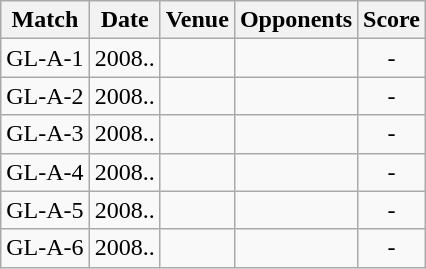<table class="wikitable" style="text-align:center;">
<tr>
<th>Match</th>
<th>Date</th>
<th>Venue</th>
<th>Opponents</th>
<th>Score</th>
</tr>
<tr>
<td>GL-A-1</td>
<td>2008..</td>
<td><a href='#'></a></td>
<td><a href='#'></a></td>
<td>-</td>
</tr>
<tr>
<td>GL-A-2</td>
<td>2008..</td>
<td><a href='#'></a></td>
<td><a href='#'></a></td>
<td>-</td>
</tr>
<tr>
<td>GL-A-3</td>
<td>2008..</td>
<td><a href='#'></a></td>
<td><a href='#'></a></td>
<td>-</td>
</tr>
<tr>
<td>GL-A-4</td>
<td>2008..</td>
<td><a href='#'></a></td>
<td><a href='#'></a></td>
<td>-</td>
</tr>
<tr>
<td>GL-A-5</td>
<td>2008..</td>
<td><a href='#'></a></td>
<td><a href='#'></a></td>
<td>-</td>
</tr>
<tr>
<td>GL-A-6</td>
<td>2008..</td>
<td><a href='#'></a></td>
<td><a href='#'></a></td>
<td>-</td>
</tr>
</table>
